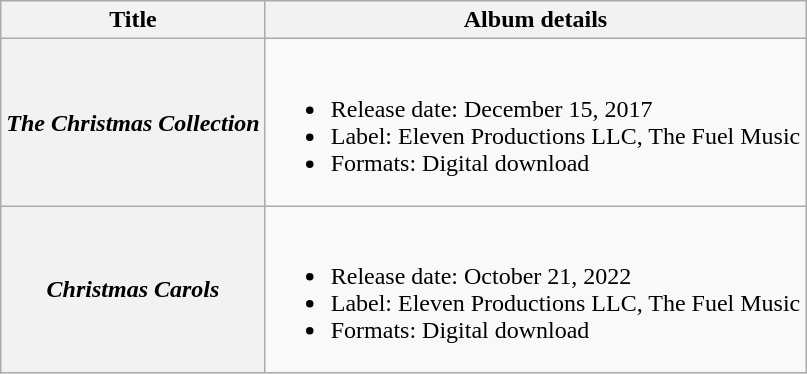<table class="wikitable plainrowheaders">
<tr>
<th scope="col">Title</th>
<th scope="col">Album details</th>
</tr>
<tr>
<th scope="row"><em>The Christmas Collection</em></th>
<td><br><ul><li>Release date: December 15, 2017</li><li>Label: Eleven Productions LLC, The Fuel Music</li><li>Formats: Digital download</li></ul></td>
</tr>
<tr>
<th scope="row"><em>Christmas Carols</em></th>
<td><br><ul><li>Release date: October 21, 2022</li><li>Label: Eleven Productions LLC, The Fuel Music</li><li>Formats: Digital download</li></ul></td>
</tr>
</table>
